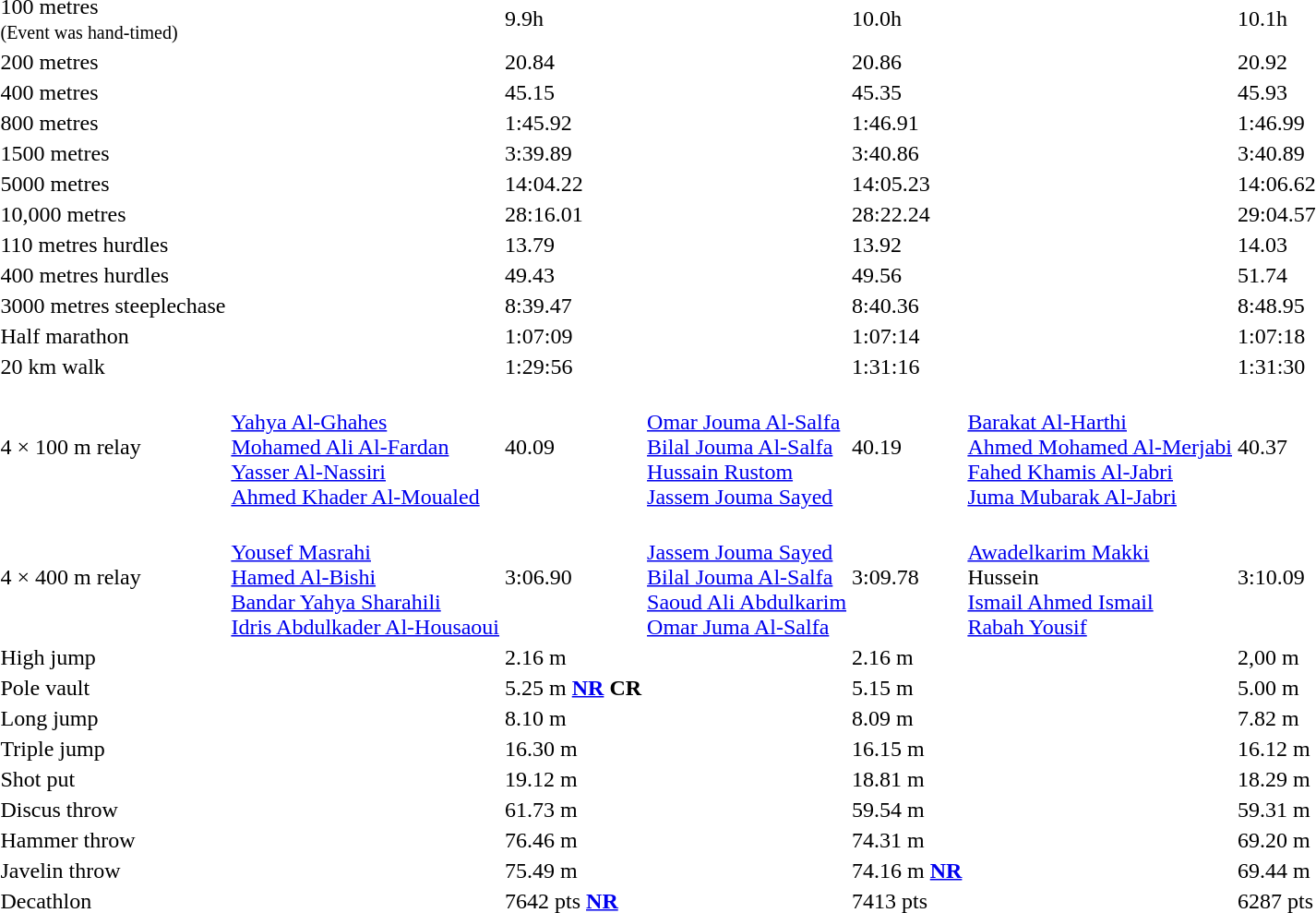<table>
<tr>
<td>100 metres<br><small>(Event was hand-timed)</small></td>
<td></td>
<td>9.9h</td>
<td></td>
<td>10.0h</td>
<td></td>
<td>10.1h</td>
</tr>
<tr>
<td>200 metres</td>
<td></td>
<td>20.84</td>
<td></td>
<td>20.86</td>
<td></td>
<td>20.92</td>
</tr>
<tr>
<td>400 metres</td>
<td></td>
<td>45.15</td>
<td></td>
<td>45.35</td>
<td></td>
<td>45.93</td>
</tr>
<tr>
<td>800 metres</td>
<td></td>
<td>1:45.92</td>
<td></td>
<td>1:46.91</td>
<td></td>
<td>1:46.99</td>
</tr>
<tr>
<td>1500 metres</td>
<td></td>
<td>3:39.89</td>
<td></td>
<td>3:40.86</td>
<td></td>
<td>3:40.89</td>
</tr>
<tr>
<td>5000 metres</td>
<td></td>
<td>14:04.22</td>
<td></td>
<td>14:05.23</td>
<td></td>
<td>14:06.62</td>
</tr>
<tr>
<td>10,000 metres</td>
<td></td>
<td>28:16.01</td>
<td></td>
<td>28:22.24</td>
<td></td>
<td>29:04.57</td>
</tr>
<tr>
<td>110 metres hurdles</td>
<td></td>
<td>13.79</td>
<td></td>
<td>13.92</td>
<td></td>
<td>14.03</td>
</tr>
<tr>
<td>400 metres hurdles</td>
<td></td>
<td>49.43</td>
<td></td>
<td>49.56</td>
<td></td>
<td>51.74</td>
</tr>
<tr>
<td>3000 metres steeplechase</td>
<td></td>
<td>8:39.47</td>
<td></td>
<td>8:40.36</td>
<td></td>
<td>8:48.95</td>
</tr>
<tr>
<td>Half marathon</td>
<td></td>
<td>1:07:09</td>
<td></td>
<td>1:07:14</td>
<td></td>
<td>1:07:18</td>
</tr>
<tr>
<td>20 km walk</td>
<td></td>
<td>1:29:56</td>
<td></td>
<td>1:31:16</td>
<td></td>
<td>1:31:30</td>
</tr>
<tr>
<td>4 × 100 m relay</td>
<td><br><a href='#'>Yahya Al-Ghahes</a><br><a href='#'>Mohamed Ali Al-Fardan</a><br><a href='#'>Yasser Al-Nassiri</a><br><a href='#'>Ahmed Khader Al-Moualed</a></td>
<td>40.09</td>
<td><br><a href='#'>Omar Jouma Al-Salfa</a><br><a href='#'>Bilal Jouma Al-Salfa</a><br><a href='#'>Hussain Rustom</a><br><a href='#'>Jassem Jouma Sayed</a></td>
<td>40.19</td>
<td><br><a href='#'>Barakat Al-Harthi</a><br><a href='#'>Ahmed Mohamed Al-Merjabi</a><br><a href='#'>Fahed Khamis Al-Jabri</a><br><a href='#'>Juma Mubarak Al-Jabri</a></td>
<td>40.37</td>
</tr>
<tr>
<td>4 × 400 m relay</td>
<td><br><a href='#'>Yousef Masrahi</a><br><a href='#'>Hamed Al-Bishi</a><br><a href='#'>Bandar Yahya Sharahili</a><br><a href='#'>Idris Abdulkader Al-Housaoui</a></td>
<td>3:06.90</td>
<td><br><a href='#'>Jassem Jouma Sayed</a><br><a href='#'>Bilal Jouma Al-Salfa</a><br><a href='#'>Saoud Ali Abdulkarim</a><br><a href='#'>Omar Juma Al-Salfa</a></td>
<td>3:09.78</td>
<td><br><a href='#'>Awadelkarim Makki</a><br>Hussein<br><a href='#'>Ismail Ahmed Ismail</a><br><a href='#'>Rabah Yousif</a></td>
<td>3:10.09</td>
</tr>
<tr>
<td>High jump</td>
<td></td>
<td>2.16 m</td>
<td></td>
<td>2.16 m</td>
<td></td>
<td>2,00 m</td>
</tr>
<tr>
<td>Pole vault</td>
<td></td>
<td>5.25 m <strong><a href='#'>NR</a> CR</strong></td>
<td></td>
<td>5.15 m</td>
<td></td>
<td>5.00 m</td>
</tr>
<tr>
<td>Long jump</td>
<td></td>
<td>8.10 m</td>
<td></td>
<td>8.09 m</td>
<td></td>
<td>7.82 m</td>
</tr>
<tr>
<td>Triple jump</td>
<td></td>
<td>16.30 m</td>
<td></td>
<td>16.15 m</td>
<td></td>
<td>16.12 m</td>
</tr>
<tr>
<td>Shot put</td>
<td></td>
<td>19.12 m</td>
<td></td>
<td>18.81 m</td>
<td></td>
<td>18.29 m</td>
</tr>
<tr>
<td>Discus throw</td>
<td></td>
<td>61.73 m</td>
<td></td>
<td>59.54 m</td>
<td></td>
<td>59.31 m</td>
</tr>
<tr>
<td>Hammer throw</td>
<td></td>
<td>76.46 m</td>
<td></td>
<td>74.31 m</td>
<td></td>
<td>69.20 m</td>
</tr>
<tr>
<td>Javelin throw</td>
<td></td>
<td>75.49 m</td>
<td></td>
<td>74.16 m <strong><a href='#'>NR</a></strong></td>
<td></td>
<td>69.44 m</td>
</tr>
<tr>
<td>Decathlon</td>
<td></td>
<td>7642 pts <strong><a href='#'>NR</a></strong></td>
<td></td>
<td>7413 pts</td>
<td></td>
<td>6287 pts</td>
</tr>
</table>
